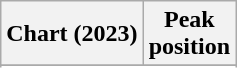<table class="wikitable sortable plainrowheaders" style="text-align:center">
<tr>
<th scope="col">Chart (2023)</th>
<th scope="col">Peak<br>position</th>
</tr>
<tr>
</tr>
<tr>
</tr>
</table>
